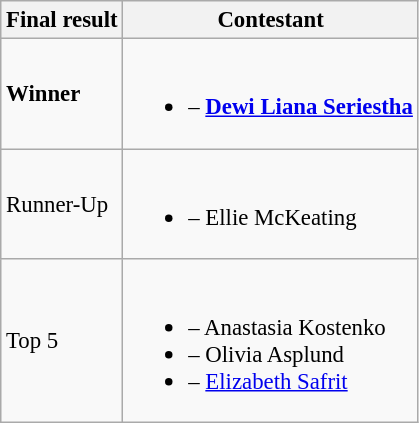<table class="wikitable sortable" style="font-size:95%;">
<tr>
<th>Final result</th>
<th>Contestant</th>
</tr>
<tr>
<td><strong>Winner</strong></td>
<td><br><ul><li><strong></strong> – <strong><a href='#'>Dewi Liana Seriestha</a></strong></li></ul></td>
</tr>
<tr>
<td>Runner-Up</td>
<td><br><ul><li> – Ellie McKeating</li></ul></td>
</tr>
<tr>
<td>Top 5</td>
<td><br><ul><li> – Anastasia Kostenko</li><li> – Olivia Asplund</li><li> – <a href='#'>Elizabeth Safrit</a></li></ul></td>
</tr>
</table>
